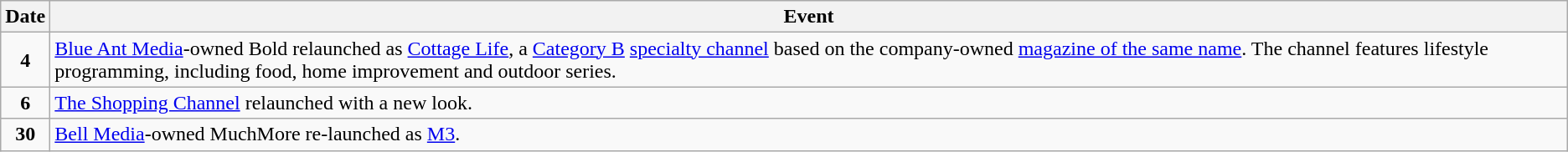<table class="wikitable">
<tr>
<th>Date</th>
<th>Event</th>
</tr>
<tr>
<td style="text-align:center;"><strong>4</strong></td>
<td><a href='#'>Blue Ant Media</a>-owned Bold relaunched as <a href='#'>Cottage Life</a>, a <a href='#'>Category B</a> <a href='#'>specialty channel</a> based on the company-owned <a href='#'>magazine of the same name</a>. The channel features lifestyle programming, including food, home improvement and outdoor series.</td>
</tr>
<tr>
<td style="text-align:center;"><strong>6</strong></td>
<td><a href='#'>The Shopping Channel</a> relaunched with a new look.</td>
</tr>
<tr>
<td style="text-align:center;"><strong>30</strong></td>
<td><a href='#'>Bell Media</a>-owned MuchMore re-launched as <a href='#'>M3</a>.</td>
</tr>
</table>
